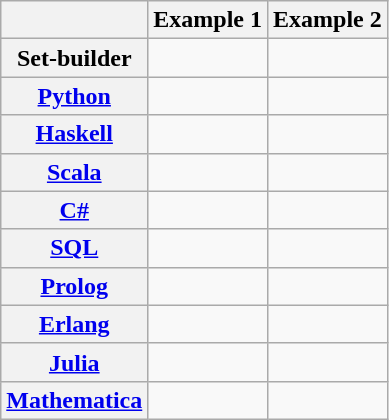<table class="wikitable">
<tr>
<th></th>
<th>Example 1</th>
<th>Example 2</th>
</tr>
<tr style="text-align:center;">
<th>Set-builder</th>
<td></td>
<td></td>
</tr>
<tr>
<th scope="row"><a href='#'>Python</a></th>
<td></td>
<td></td>
</tr>
<tr>
<th scope="row"><a href='#'>Haskell</a></th>
<td></td>
<td></td>
</tr>
<tr>
<th scope="row"><a href='#'>Scala</a></th>
<td></td>
<td></td>
</tr>
<tr>
<th scope="row"><a href='#'>C#</a></th>
<td></td>
<td></td>
</tr>
<tr>
<th scope="row"><a href='#'>SQL</a></th>
<td></td>
<td></td>
</tr>
<tr>
<th scope="row"><a href='#'>Prolog</a></th>
<td></td>
<td></td>
</tr>
<tr>
<th><a href='#'>Erlang</a></th>
<td></td>
<td></td>
</tr>
<tr>
<th><a href='#'>Julia</a></th>
<td></td>
<td></td>
</tr>
<tr>
<th><a href='#'>Mathematica</a></th>
<td></td>
<td></td>
</tr>
</table>
